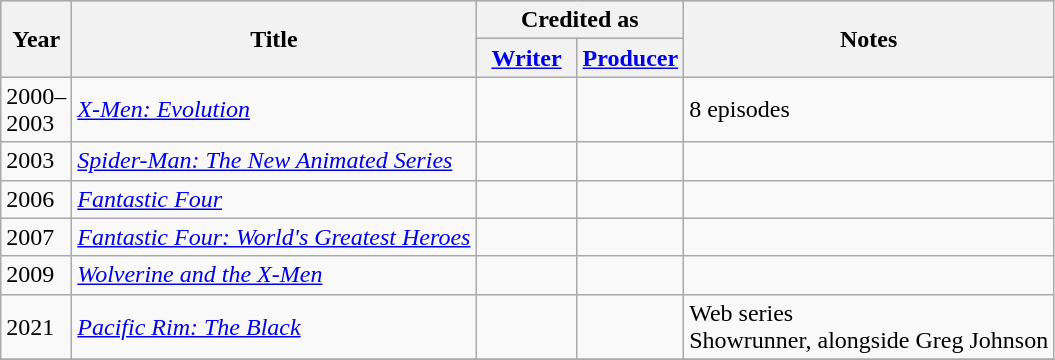<table class="wikitable">
<tr style="background:#ccc; text-align:center;">
<th rowspan="2" style="width:33px;">Year</th>
<th rowspan="2">Title</th>
<th colspan="2">Credited as</th>
<th rowspan="2">Notes</th>
</tr>
<tr>
<th width=60><a href='#'>Writer</a></th>
<th><a href='#'>Producer</a></th>
</tr>
<tr>
<td>2000–2003</td>
<td><em><a href='#'>X-Men: Evolution</a></em></td>
<td></td>
<td></td>
<td>8 episodes</td>
</tr>
<tr>
<td>2003</td>
<td><em><a href='#'>Spider-Man: The New Animated Series</a></em></td>
<td></td>
<td></td>
<td></td>
</tr>
<tr>
<td>2006</td>
<td><em><a href='#'>Fantastic Four</a></em></td>
<td></td>
<td></td>
<td></td>
</tr>
<tr>
<td>2007</td>
<td><em><a href='#'>Fantastic Four: World's Greatest Heroes</a></em></td>
<td></td>
<td></td>
<td></td>
</tr>
<tr>
<td>2009</td>
<td><em><a href='#'>Wolverine and the X-Men</a></em></td>
<td></td>
<td></td>
<td></td>
</tr>
<tr>
<td>2021</td>
<td><em><a href='#'>Pacific Rim: The Black</a></em></td>
<td></td>
<td></td>
<td>Web series<br>Showrunner, alongside Greg Johnson</td>
</tr>
<tr>
</tr>
</table>
